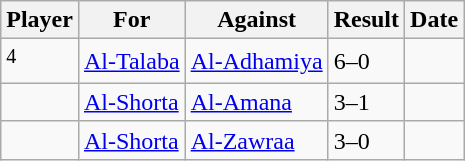<table class="wikitable sortable">
<tr>
<th>Player</th>
<th>For</th>
<th>Against</th>
<th align=center>Result</th>
<th>Date</th>
</tr>
<tr>
<td> <sup>4</sup></td>
<td><a href='#'>Al-Talaba</a></td>
<td><a href='#'>Al-Adhamiya</a></td>
<td>6–0</td>
<td></td>
</tr>
<tr>
<td> </td>
<td><a href='#'>Al-Shorta</a></td>
<td><a href='#'>Al-Amana</a></td>
<td>3–1</td>
<td></td>
</tr>
<tr>
<td> </td>
<td><a href='#'>Al-Shorta</a></td>
<td><a href='#'>Al-Zawraa</a></td>
<td>3–0</td>
<td></td>
</tr>
</table>
